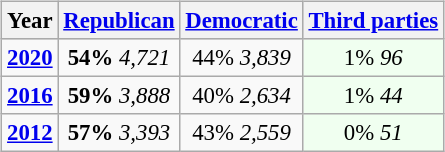<table class="wikitable" style="float:right; font-size:95%;">
<tr bgcolor=lightgrey>
<th>Year</th>
<th><a href='#'>Republican</a></th>
<th><a href='#'>Democratic</a></th>
<th><a href='#'>Third parties</a></th>
</tr>
<tr>
<td><strong><a href='#'>2020</a></strong></td>
<td style="text-align:center;" ><strong>54%</strong> <em>4,721</em></td>
<td style="text-align:center;" >44% <em>3,839</em></td>
<td style="text-align:center; background:honeyDew;">1% <em>96</em></td>
</tr>
<tr>
<td><strong><a href='#'>2016</a></strong></td>
<td style="text-align:center;" ><strong>59%</strong> <em>3,888</em></td>
<td style="text-align:center;" >40% <em>2,634</em></td>
<td style="text-align:center; background:honeyDew;">1% <em>44</em></td>
</tr>
<tr>
<td><strong><a href='#'>2012</a></strong></td>
<td style="text-align:center;" ><strong>57%</strong> <em>3,393</em></td>
<td style="text-align:center;" >43% <em>2,559</em></td>
<td style="text-align:center; background:honeyDew;">0% <em>51</em></td>
</tr>
</table>
